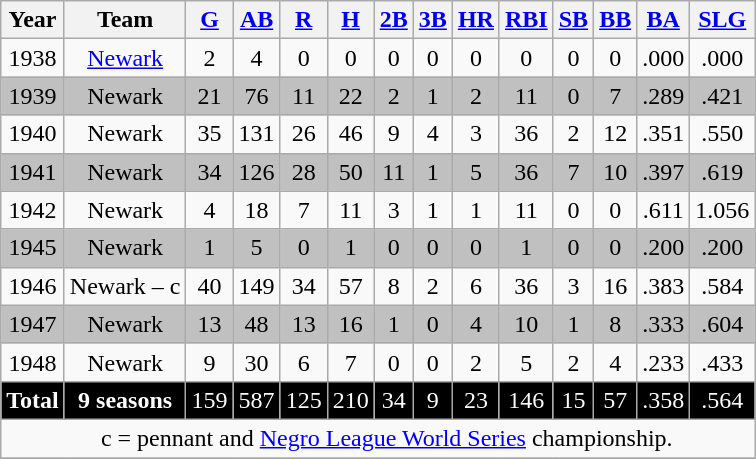<table class="wikitable" style="text-align:center">
<tr>
<th>Year</th>
<th>Team</th>
<th><a href='#'>G</a></th>
<th><a href='#'>AB</a></th>
<th><a href='#'>R</a></th>
<th><a href='#'>H</a></th>
<th><a href='#'>2B</a></th>
<th><a href='#'>3B</a></th>
<th><a href='#'>HR</a></th>
<th><a href='#'>RBI</a></th>
<th><a href='#'>SB</a></th>
<th><a href='#'>BB</a></th>
<th><a href='#'>BA</a></th>
<th><a href='#'>SLG</a></th>
</tr>
<tr>
<td>1938</td>
<td><a href='#'>Newark</a></td>
<td>2</td>
<td>4</td>
<td>0</td>
<td>0</td>
<td>0</td>
<td>0</td>
<td>0</td>
<td>0</td>
<td>0</td>
<td>0</td>
<td>.000</td>
<td>.000</td>
</tr>
<tr style="background-color:silver;">
<td>1939</td>
<td>Newark</td>
<td>21</td>
<td>76</td>
<td>11</td>
<td>22</td>
<td>2</td>
<td>1</td>
<td>2</td>
<td>11</td>
<td>0</td>
<td>7</td>
<td>.289</td>
<td>.421</td>
</tr>
<tr>
<td>1940</td>
<td>Newark</td>
<td>35</td>
<td>131</td>
<td>26</td>
<td>46</td>
<td>9</td>
<td>4</td>
<td>3</td>
<td>36</td>
<td>2</td>
<td>12</td>
<td>.351</td>
<td>.550</td>
</tr>
<tr style="background-color:silver;">
<td>1941</td>
<td>Newark</td>
<td>34</td>
<td>126</td>
<td>28</td>
<td>50</td>
<td>11</td>
<td>1</td>
<td>5</td>
<td>36</td>
<td>7</td>
<td>10</td>
<td>.397</td>
<td>.619</td>
</tr>
<tr>
<td>1942</td>
<td>Newark</td>
<td>4</td>
<td>18</td>
<td>7</td>
<td>11</td>
<td>3</td>
<td>1</td>
<td>1</td>
<td>11</td>
<td>0</td>
<td>0</td>
<td>.611</td>
<td>1.056</td>
</tr>
<tr style="background-color:silver;">
<td>1945</td>
<td>Newark</td>
<td>1</td>
<td>5</td>
<td>0</td>
<td>1</td>
<td>0</td>
<td>0</td>
<td>0</td>
<td>1</td>
<td>0</td>
<td>0</td>
<td>.200</td>
<td>.200</td>
</tr>
<tr>
<td>1946</td>
<td>Newark – <span>c</span></td>
<td>40</td>
<td>149</td>
<td>34</td>
<td>57</td>
<td>8</td>
<td>2</td>
<td>6</td>
<td>36</td>
<td>3</td>
<td>16</td>
<td>.383</td>
<td>.584</td>
</tr>
<tr style="background-color:silver;">
<td>1947</td>
<td>Newark</td>
<td>13</td>
<td>48</td>
<td>13</td>
<td>16</td>
<td>1</td>
<td>0</td>
<td>4</td>
<td>10</td>
<td>1</td>
<td>8</td>
<td>.333</td>
<td>.604</td>
</tr>
<tr>
<td>1948</td>
<td>Newark</td>
<td>9</td>
<td>30</td>
<td>6</td>
<td>7</td>
<td>0</td>
<td>0</td>
<td>2</td>
<td>5</td>
<td>2</td>
<td>4</td>
<td>.233</td>
<td>.433</td>
</tr>
<tr style="background-color:black; color:white; text-align:center;">
<td><strong>Total</strong></td>
<td><strong>9 seasons</strong></td>
<td>159</td>
<td>587</td>
<td>125</td>
<td>210</td>
<td>34</td>
<td>9</td>
<td>23</td>
<td>146</td>
<td>15</td>
<td>57</td>
<td>.358</td>
<td>.564</td>
</tr>
<tr>
<td colspan="14">   <span>c</span> = pennant and <a href='#'>Negro League World Series</a> championship.</td>
</tr>
<tr>
</tr>
</table>
